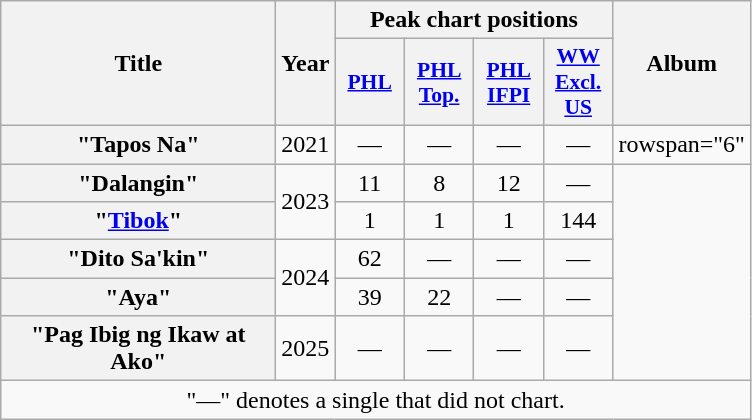<table class="wikitable plainrowheaders" style="text-align:center;">
<tr>
<th scope="col" rowspan="2" style="width:11em">Title</th>
<th scope="col" rowspan="2">Year</th>
<th colspan="4" scope="colgroup">Peak chart positions</th>
<th rowspan="2" scope="col">Album</th>
</tr>
<tr>
<th scope="col" style="font-size:90%; width:2.75em"><a href='#'>PHL</a><br></th>
<th scope="col" style="font-size:90%; width:2.75em"><a href='#'>PHL<br>Top.</a><br></th>
<th scope="col" style="font-size:90%; width:2.75em"><a href='#'>PHL<br>IFPI</a><br></th>
<th scope="col" style="font-size:90%; width:2.75em"><a href='#'>WW<br>Excl. US</a><br></th>
</tr>
<tr>
<th scope="row">"Tapos Na"</th>
<td>2021</td>
<td>—</td>
<td>—</td>
<td>—</td>
<td>—</td>
<td>rowspan="6" </td>
</tr>
<tr>
<th scope="row">"Dalangin"</th>
<td rowspan="2">2023</td>
<td>11</td>
<td>8</td>
<td>12</td>
<td>—</td>
</tr>
<tr>
<th scope="row">"<a href='#'>Tibok</a>"</th>
<td>1</td>
<td>1</td>
<td>1</td>
<td>144</td>
</tr>
<tr>
<th scope="row">"Dito Sa'kin"</th>
<td rowspan="2">2024</td>
<td>62</td>
<td>—</td>
<td>—</td>
<td>—</td>
</tr>
<tr>
<th scope="row">"Aya"</th>
<td>39</td>
<td>22</td>
<td>—</td>
<td>—</td>
</tr>
<tr>
<th scope="row">"Pag Ibig ng Ikaw at Ako"</th>
<td>2025</td>
<td>—</td>
<td>—</td>
<td>—</td>
<td>—</td>
</tr>
<tr>
<td colspan="7">"—" denotes a single that did not chart.</td>
</tr>
</table>
